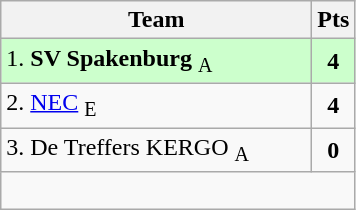<table class="wikitable" style="text-align:center; float:left; margin-right:1em">
<tr>
<th style="width:200px">Team</th>
<th width=20>Pts</th>
</tr>
<tr bgcolor=ccffcc>
<td align=left>1. <strong>SV Spakenburg</strong> <sub>A</sub></td>
<td><strong>4</strong></td>
</tr>
<tr>
<td align=left>2. <a href='#'>NEC</a> <sub>E</sub></td>
<td><strong>4</strong></td>
</tr>
<tr>
<td align=left>3. De Treffers KERGO <sub>A</sub></td>
<td><strong>0</strong></td>
</tr>
<tr>
<td colspan=2> </td>
</tr>
</table>
